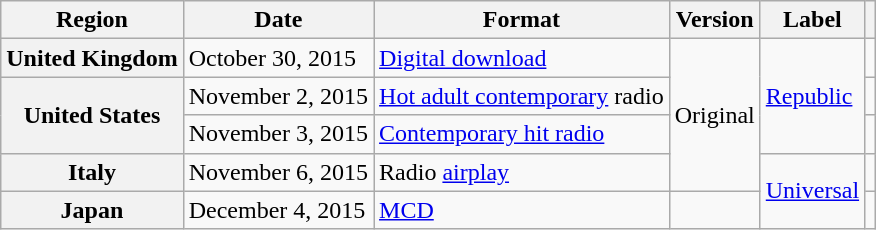<table class="wikitable plainrowheaders">
<tr>
<th scope="col">Region</th>
<th scope="col">Date</th>
<th scope="col">Format</th>
<th scope="col">Version</th>
<th scope="col">Label</th>
<th scope="col"></th>
</tr>
<tr>
<th scope="row">United Kingdom</th>
<td>October 30, 2015</td>
<td><a href='#'>Digital download</a></td>
<td rowspan="4">Original</td>
<td rowspan="3"><a href='#'>Republic</a></td>
<td style="text-align:center;"></td>
</tr>
<tr>
<th scope="row" rowspan="2">United States</th>
<td>November 2, 2015</td>
<td><a href='#'>Hot adult contemporary</a> radio</td>
<td style="text-align:center;"></td>
</tr>
<tr>
<td>November 3, 2015</td>
<td><a href='#'>Contemporary hit radio</a></td>
<td style="text-align:center;"></td>
</tr>
<tr>
<th scope="row">Italy</th>
<td>November 6, 2015</td>
<td>Radio <a href='#'>airplay</a></td>
<td rowspan="2"><a href='#'>Universal</a></td>
<td style="text-align:center;"></td>
</tr>
<tr>
<th scope="row">Japan</th>
<td>December 4, 2015</td>
<td><a href='#'>MCD</a></td>
<td></td>
<td style="text-align:center;"></td>
</tr>
</table>
